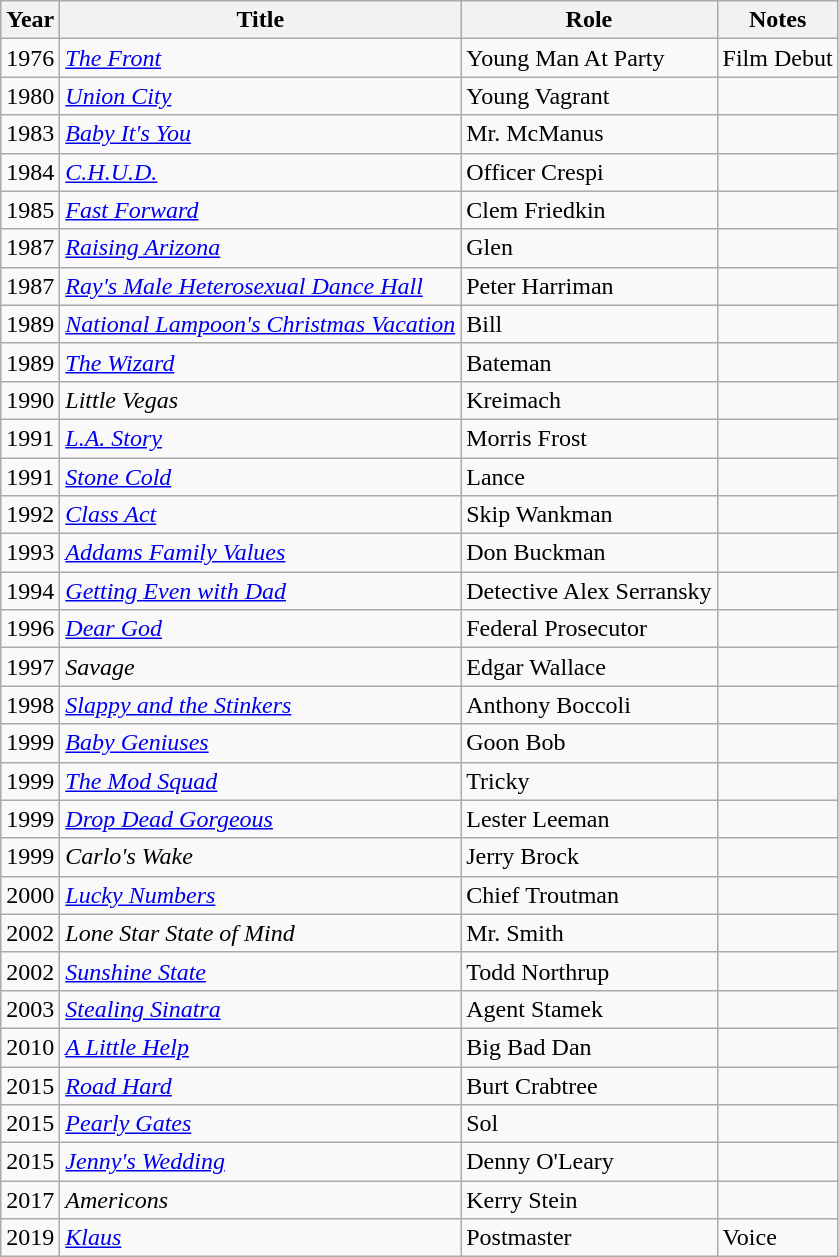<table class="wikitable">
<tr>
<th>Year</th>
<th>Title</th>
<th>Role</th>
<th>Notes</th>
</tr>
<tr>
<td>1976</td>
<td><em><a href='#'>The Front</a></em></td>
<td>Young Man At Party</td>
<td>Film Debut</td>
</tr>
<tr>
<td>1980</td>
<td><em><a href='#'>Union City</a></em></td>
<td>Young Vagrant</td>
<td></td>
</tr>
<tr>
<td>1983</td>
<td><em><a href='#'>Baby It's You</a></em></td>
<td>Mr. McManus</td>
<td></td>
</tr>
<tr>
<td>1984</td>
<td><em><a href='#'>C.H.U.D.</a></em></td>
<td>Officer Crespi</td>
<td></td>
</tr>
<tr>
<td>1985</td>
<td><em><a href='#'>Fast Forward</a></em></td>
<td>Clem Friedkin</td>
<td></td>
</tr>
<tr>
<td>1987</td>
<td><em><a href='#'>Raising Arizona</a></em></td>
<td>Glen</td>
<td></td>
</tr>
<tr>
<td>1987</td>
<td><em><a href='#'>Ray's Male Heterosexual Dance Hall</a></em></td>
<td>Peter Harriman</td>
<td></td>
</tr>
<tr>
<td>1989</td>
<td><em><a href='#'>National Lampoon's Christmas Vacation</a></em></td>
<td>Bill</td>
<td></td>
</tr>
<tr>
<td>1989</td>
<td><em><a href='#'>The Wizard</a></em></td>
<td>Bateman</td>
<td></td>
</tr>
<tr>
<td>1990</td>
<td><em>Little Vegas</em></td>
<td>Kreimach</td>
<td></td>
</tr>
<tr>
<td>1991</td>
<td><em><a href='#'>L.A. Story</a></em></td>
<td>Morris Frost</td>
<td></td>
</tr>
<tr>
<td>1991</td>
<td><em><a href='#'>Stone Cold</a></em></td>
<td>Lance</td>
<td></td>
</tr>
<tr>
<td>1992</td>
<td><em><a href='#'>Class Act</a></em></td>
<td>Skip Wankman</td>
<td></td>
</tr>
<tr>
<td>1993</td>
<td><em><a href='#'>Addams Family Values</a></em></td>
<td>Don Buckman</td>
<td></td>
</tr>
<tr>
<td>1994</td>
<td><em><a href='#'>Getting Even with Dad</a></em></td>
<td>Detective Alex Serransky</td>
<td></td>
</tr>
<tr>
<td>1996</td>
<td><em><a href='#'>Dear God</a></em></td>
<td>Federal Prosecutor</td>
<td></td>
</tr>
<tr>
<td>1997</td>
<td><em>Savage</em></td>
<td>Edgar Wallace</td>
<td></td>
</tr>
<tr>
<td>1998</td>
<td><em><a href='#'>Slappy and the Stinkers</a></em></td>
<td>Anthony Boccoli</td>
<td></td>
</tr>
<tr>
<td>1999</td>
<td><em><a href='#'>Baby Geniuses</a></em></td>
<td>Goon Bob</td>
<td></td>
</tr>
<tr>
<td>1999</td>
<td><em><a href='#'>The Mod Squad</a></em></td>
<td>Tricky</td>
<td></td>
</tr>
<tr>
<td>1999</td>
<td><em><a href='#'>Drop Dead Gorgeous</a></em></td>
<td>Lester Leeman</td>
<td></td>
</tr>
<tr>
<td>1999</td>
<td><em>Carlo's Wake</em></td>
<td>Jerry Brock</td>
<td></td>
</tr>
<tr>
<td>2000</td>
<td><em><a href='#'>Lucky Numbers</a></em></td>
<td>Chief Troutman</td>
<td></td>
</tr>
<tr>
<td>2002</td>
<td><em>Lone Star State of Mind</em></td>
<td>Mr. Smith</td>
<td></td>
</tr>
<tr>
<td>2002</td>
<td><em><a href='#'>Sunshine State</a></em></td>
<td>Todd Northrup</td>
<td></td>
</tr>
<tr>
<td>2003</td>
<td><em><a href='#'>Stealing Sinatra</a></em></td>
<td>Agent Stamek</td>
<td></td>
</tr>
<tr>
<td>2010</td>
<td><em><a href='#'>A Little Help</a></em></td>
<td>Big Bad Dan</td>
<td></td>
</tr>
<tr>
<td>2015</td>
<td><em><a href='#'>Road Hard</a></em></td>
<td>Burt Crabtree</td>
<td></td>
</tr>
<tr>
<td>2015</td>
<td><em><a href='#'>Pearly Gates</a></em></td>
<td>Sol</td>
<td></td>
</tr>
<tr>
<td>2015</td>
<td><em><a href='#'>Jenny's Wedding</a></em></td>
<td>Denny O'Leary</td>
<td></td>
</tr>
<tr>
<td>2017</td>
<td><em>Americons</em></td>
<td>Kerry Stein</td>
<td></td>
</tr>
<tr>
<td>2019</td>
<td><em><a href='#'>Klaus</a></em></td>
<td>Postmaster</td>
<td>Voice</td>
</tr>
</table>
